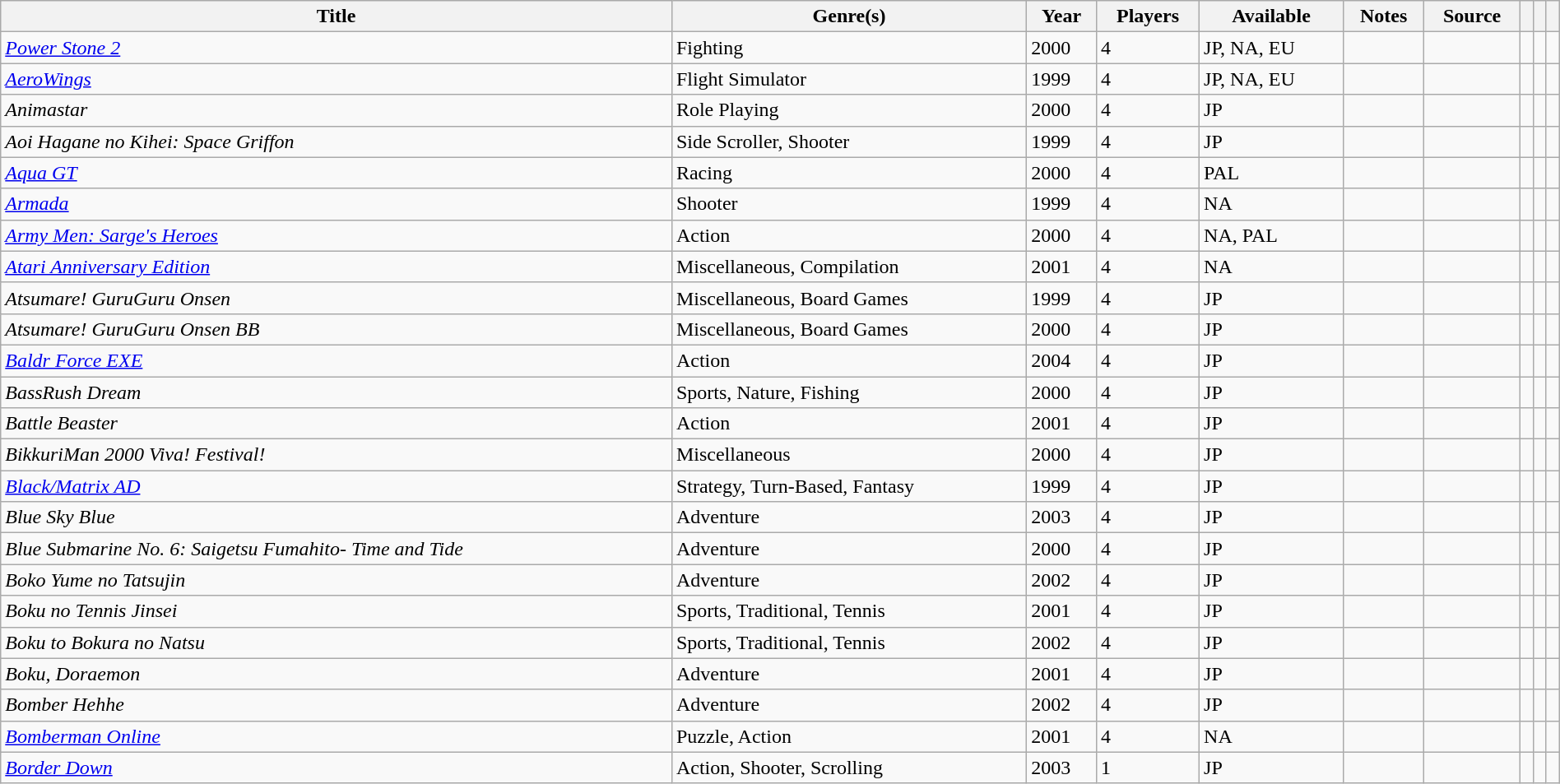<table class="wikitable sortable" style="width:100%;">
<tr>
<th>Title</th>
<th>Genre(s)</th>
<th>Year</th>
<th>Players</th>
<th>Available</th>
<th>Notes</th>
<th>Source</th>
<th></th>
<th></th>
<th></th>
</tr>
<tr>
<td><em><a href='#'>Power Stone 2</a></em></td>
<td>Fighting</td>
<td>2000</td>
<td>4</td>
<td>JP, NA, EU</td>
<td></td>
<td></td>
<td></td>
<td></td>
<td></td>
</tr>
<tr>
<td><em><a href='#'>AeroWings</a></em></td>
<td>Flight Simulator</td>
<td>1999</td>
<td>4</td>
<td>JP, NA, EU</td>
<td></td>
<td></td>
<td></td>
<td></td>
<td></td>
</tr>
<tr>
<td><em>Animastar</em></td>
<td>Role Playing</td>
<td>2000</td>
<td>4</td>
<td>JP</td>
<td></td>
<td></td>
<td></td>
<td></td>
<td></td>
</tr>
<tr>
<td><em>Aoi Hagane no Kihei: Space Griffon</em></td>
<td>Side Scroller, Shooter</td>
<td>1999</td>
<td>4</td>
<td>JP</td>
<td></td>
<td></td>
<td></td>
<td></td>
<td></td>
</tr>
<tr>
<td><em><a href='#'>Aqua GT</a></em></td>
<td>Racing</td>
<td>2000</td>
<td>4</td>
<td>PAL</td>
<td></td>
<td></td>
<td></td>
<td></td>
<td></td>
</tr>
<tr>
<td><em><a href='#'>Armada</a></em></td>
<td>Shooter</td>
<td>1999</td>
<td>4</td>
<td>NA</td>
<td></td>
<td></td>
<td></td>
<td></td>
<td></td>
</tr>
<tr>
<td><em><a href='#'>Army Men: Sarge's Heroes</a></em></td>
<td>Action</td>
<td>2000</td>
<td>4</td>
<td>NA, PAL</td>
<td></td>
<td></td>
<td></td>
<td></td>
<td></td>
</tr>
<tr>
<td><em><a href='#'>Atari Anniversary Edition</a></em></td>
<td>Miscellaneous, Compilation</td>
<td>2001</td>
<td>4</td>
<td>NA</td>
<td></td>
<td></td>
<td></td>
<td></td>
<td></td>
</tr>
<tr>
<td><em>Atsumare! GuruGuru Onsen</em></td>
<td>Miscellaneous, Board Games</td>
<td>1999</td>
<td>4</td>
<td>JP</td>
<td></td>
<td></td>
<td></td>
<td></td>
<td></td>
</tr>
<tr>
<td><em>Atsumare! GuruGuru Onsen BB</em></td>
<td>Miscellaneous, Board Games</td>
<td>2000</td>
<td>4</td>
<td>JP</td>
<td></td>
<td></td>
<td></td>
<td></td>
<td></td>
</tr>
<tr>
<td><em><a href='#'>Baldr Force EXE</a></em></td>
<td>Action</td>
<td>2004</td>
<td>4</td>
<td>JP</td>
<td></td>
<td></td>
<td></td>
<td></td>
<td></td>
</tr>
<tr>
<td><em>BassRush Dream</em></td>
<td>Sports, Nature, Fishing</td>
<td>2000</td>
<td>4</td>
<td>JP</td>
<td></td>
<td></td>
<td></td>
<td></td>
<td></td>
</tr>
<tr>
<td><em>Battle Beaster</em></td>
<td>Action</td>
<td>2001</td>
<td>4</td>
<td>JP</td>
<td></td>
<td></td>
<td></td>
<td></td>
<td></td>
</tr>
<tr>
<td><em>BikkuriMan 2000 Viva! Festival!</em></td>
<td>Miscellaneous</td>
<td>2000</td>
<td>4</td>
<td>JP</td>
<td></td>
<td></td>
<td></td>
<td></td>
<td></td>
</tr>
<tr>
<td><em><a href='#'>Black/Matrix AD</a></em></td>
<td>Strategy, Turn-Based, Fantasy</td>
<td>1999</td>
<td>4</td>
<td>JP</td>
<td></td>
<td></td>
<td></td>
<td></td>
<td></td>
</tr>
<tr>
<td><em>Blue Sky Blue</em></td>
<td>Adventure</td>
<td>2003</td>
<td>4</td>
<td>JP</td>
<td></td>
<td></td>
<td></td>
<td></td>
<td></td>
</tr>
<tr>
<td><em>Blue Submarine No. 6: Saigetsu Fumahito- Time and Tide</em></td>
<td>Adventure</td>
<td>2000</td>
<td>4</td>
<td>JP</td>
<td></td>
<td></td>
<td></td>
<td></td>
<td></td>
</tr>
<tr>
<td><em>Boko Yume no Tatsujin</em></td>
<td>Adventure</td>
<td>2002</td>
<td>4</td>
<td>JP</td>
<td></td>
<td></td>
<td></td>
<td></td>
<td></td>
</tr>
<tr>
<td><em>Boku no Tennis Jinsei</em></td>
<td>Sports, Traditional, Tennis</td>
<td>2001</td>
<td>4</td>
<td>JP</td>
<td></td>
<td></td>
<td></td>
<td></td>
<td></td>
</tr>
<tr>
<td><em>Boku to Bokura no Natsu</em></td>
<td>Sports, Traditional, Tennis</td>
<td>2002</td>
<td>4</td>
<td>JP</td>
<td></td>
<td></td>
<td></td>
<td></td>
<td></td>
</tr>
<tr>
<td><em>Boku, Doraemon</em></td>
<td>Adventure</td>
<td>2001</td>
<td>4</td>
<td>JP</td>
<td></td>
<td></td>
<td></td>
<td></td>
<td></td>
</tr>
<tr>
<td><em>Bomber Hehhe</em></td>
<td>Adventure</td>
<td>2002</td>
<td>4</td>
<td>JP</td>
<td></td>
<td></td>
<td></td>
<td></td>
<td></td>
</tr>
<tr>
<td><em><a href='#'>Bomberman Online</a></em></td>
<td>Puzzle, Action</td>
<td>2001</td>
<td>4</td>
<td>NA</td>
<td></td>
<td></td>
<td></td>
<td></td>
<td></td>
</tr>
<tr>
<td><em><a href='#'>Border Down</a></em></td>
<td>Action, Shooter, Scrolling</td>
<td>2003</td>
<td>1</td>
<td>JP</td>
<td></td>
<td></td>
<td></td>
<td></td>
<td></td>
</tr>
</table>
